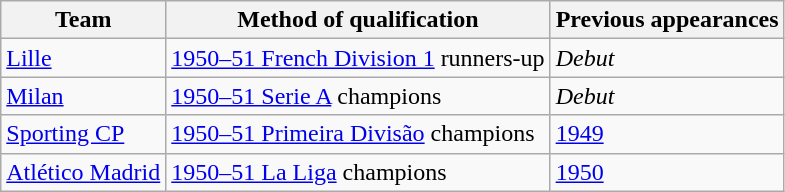<table class="wikitable">
<tr>
<th>Team</th>
<th>Method of qualification</th>
<th>Previous appearances</th>
</tr>
<tr>
<td> <a href='#'>Lille</a></td>
<td><a href='#'>1950–51 French Division 1</a> runners-up</td>
<td><em>Debut</em></td>
</tr>
<tr>
<td> <a href='#'>Milan</a></td>
<td><a href='#'>1950–51 Serie A</a> champions</td>
<td><em>Debut</em></td>
</tr>
<tr>
<td> <a href='#'>Sporting CP</a></td>
<td><a href='#'>1950–51 Primeira Divisão</a> champions</td>
<td><a href='#'>1949</a></td>
</tr>
<tr>
<td> <a href='#'>Atlético Madrid</a></td>
<td><a href='#'>1950–51 La Liga</a> champions</td>
<td><a href='#'>1950</a></td>
</tr>
</table>
